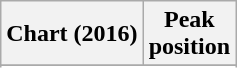<table class="wikitable sortable plainrowheaders" style="text-align:center">
<tr>
<th scope="col">Chart (2016)</th>
<th scope="col">Peak<br>position</th>
</tr>
<tr>
</tr>
<tr>
</tr>
<tr>
</tr>
<tr>
</tr>
<tr>
</tr>
<tr>
</tr>
</table>
